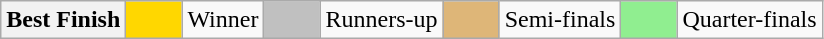<table class="wikitable">
<tr>
<th>Best Finish</th>
<td width=30px style="background-color:gold;"></td>
<td>Winner</td>
<td width=30px style="background-color:silver;"></td>
<td>Runners-up</td>
<td width=30px style="background-color:#DEB678;"></td>
<td>Semi-finals</td>
<td width=30px style="background-color:#90EE90;"></td>
<td>Quarter-finals<br></td>
</tr>
</table>
